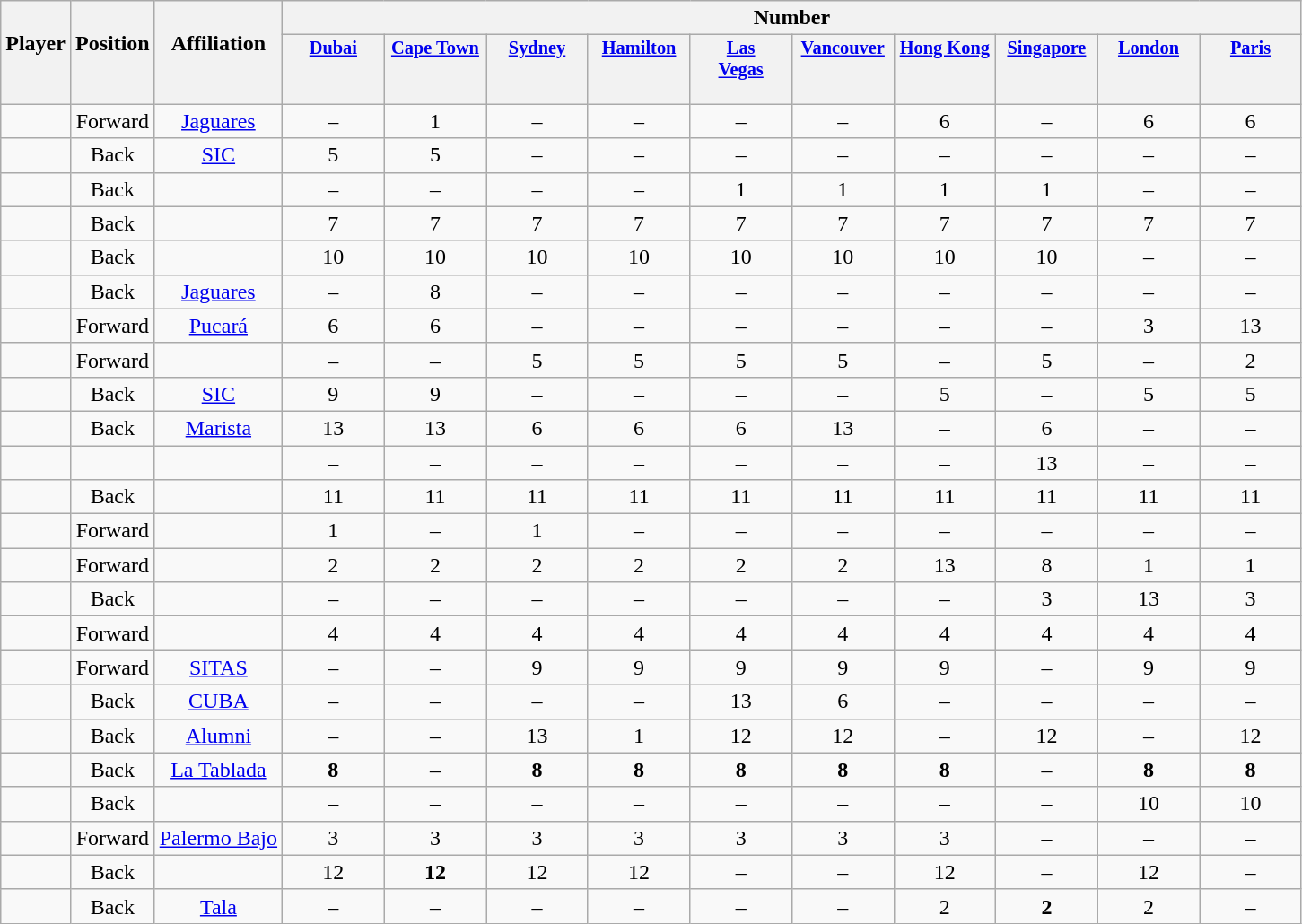<table class="wikitable sortable" style="text-align:center;">
<tr>
<th rowspan=2 style="border-bottom:0px;">Player</th>
<th rowspan=2 style="border-bottom:0px;">Position</th>
<th rowspan=2 style="border-bottom:0px;">Affiliation</th>
<th colspan=10>Number</th>
</tr>
<tr>
<th valign=top style="width:5.2em; border-bottom:0px; padding:2px; font-size:85%;"><a href='#'>Dubai</a></th>
<th valign=top style="width:5.2em; border-bottom:0px; padding:2px; font-size:85%;"><a href='#'>Cape Town</a></th>
<th valign=top style="width:5.2em; border-bottom:0px; padding:2px; font-size:85%;"><a href='#'>Sydney</a></th>
<th valign=top style="width:5.2em; border-bottom:0px; padding:2px; font-size:85%;"><a href='#'>Hamilton</a></th>
<th valign=top style="width:5.2em; border-bottom:0px; padding:2px; font-size:85%;"><a href='#'>Las<br>Vegas</a></th>
<th valign=top style="width:5.2em; border-bottom:0px; padding:2px; font-size:85%;"><a href='#'>Vancouver</a></th>
<th valign=top style="width:5.2em; border-bottom:0px; padding:2px; font-size:85%;"><a href='#'>Hong Kong</a></th>
<th valign=top style="width:5.2em; border-bottom:0px; padding:2px; font-size:85%;"><a href='#'>Singapore</a></th>
<th valign=top style="width:5.2em; border-bottom:0px; padding:2px; font-size:85%;"><a href='#'>London</a></th>
<th valign=top style="width:5.2em; border-bottom:0px; padding:2px; font-size:85%;"><a href='#'>Paris</a></th>
</tr>
<tr style="line-height:8px;">
<th style="border-top:0px;"> </th>
<th style="border-top:0px;"></th>
<th style="border-top:0px;"></th>
<th data-sort-type="number" style="border-top:0px;"></th>
<th data-sort-type="number" style="border-top:0px;"></th>
<th data-sort-type="number" style="border-top:0px;"></th>
<th data-sort-type="number" style="border-top:0px;"></th>
<th data-sort-type="number" style="border-top:0px;"></th>
<th data-sort-type="number" style="border-top:0px;"></th>
<th data-sort-type="number" style="border-top:0px;"></th>
<th data-sort-type="number" style="border-top:0px;"></th>
<th data-sort-type="number" style="border-top:0px;"></th>
<th data-sort-type="number" style="border-top:0px;"></th>
</tr>
<tr>
<td align=left></td>
<td>Forward</td>
<td><a href='#'>Jaguares</a></td>
<td>–</td>
<td>1</td>
<td>–</td>
<td>–</td>
<td>–</td>
<td>–</td>
<td>6</td>
<td>–</td>
<td>6</td>
<td>6</td>
</tr>
<tr>
<td align=left></td>
<td>Back</td>
<td><a href='#'>SIC</a></td>
<td>5</td>
<td>5</td>
<td>–</td>
<td>–</td>
<td>–</td>
<td>–</td>
<td>–</td>
<td>–</td>
<td>–</td>
<td>–</td>
</tr>
<tr>
<td align=left></td>
<td>Back</td>
<td></td>
<td>–</td>
<td>–</td>
<td>–</td>
<td>–</td>
<td>1</td>
<td>1</td>
<td>1</td>
<td>1</td>
<td>–</td>
<td>–</td>
</tr>
<tr>
<td align=left></td>
<td>Back</td>
<td></td>
<td>7</td>
<td>7</td>
<td>7</td>
<td>7</td>
<td>7</td>
<td>7</td>
<td>7</td>
<td>7</td>
<td>7</td>
<td>7</td>
</tr>
<tr>
<td align=left></td>
<td>Back</td>
<td></td>
<td>10</td>
<td>10</td>
<td>10</td>
<td>10</td>
<td>10</td>
<td>10</td>
<td>10</td>
<td>10</td>
<td>–</td>
<td>–</td>
</tr>
<tr>
<td align=left></td>
<td>Back</td>
<td><a href='#'>Jaguares</a></td>
<td>–</td>
<td>8</td>
<td>–</td>
<td>–</td>
<td>–</td>
<td>–</td>
<td>–</td>
<td>–</td>
<td>–</td>
<td>–</td>
</tr>
<tr>
<td align=left></td>
<td>Forward</td>
<td><a href='#'>Pucará</a></td>
<td>6</td>
<td>6</td>
<td>–</td>
<td>–</td>
<td>–</td>
<td>–</td>
<td>–</td>
<td>–</td>
<td>3</td>
<td>13</td>
</tr>
<tr>
<td align=left></td>
<td>Forward</td>
<td></td>
<td>–</td>
<td>–</td>
<td>5</td>
<td>5</td>
<td>5</td>
<td>5</td>
<td>–</td>
<td>5</td>
<td>–</td>
<td>2</td>
</tr>
<tr>
<td align=left></td>
<td>Back</td>
<td><a href='#'>SIC</a></td>
<td>9</td>
<td>9</td>
<td>–</td>
<td>–</td>
<td>–</td>
<td>–</td>
<td>5</td>
<td>–</td>
<td>5</td>
<td>5</td>
</tr>
<tr>
<td align=left></td>
<td>Back</td>
<td><a href='#'>Marista</a></td>
<td>13</td>
<td>13</td>
<td>6</td>
<td>6</td>
<td>6</td>
<td>13</td>
<td>–</td>
<td>6</td>
<td>–</td>
<td>–</td>
</tr>
<tr>
<td align=left></td>
<td></td>
<td></td>
<td>–</td>
<td>–</td>
<td>–</td>
<td>–</td>
<td>–</td>
<td>–</td>
<td>–</td>
<td>13</td>
<td>–</td>
<td>–</td>
</tr>
<tr>
<td align=left></td>
<td>Back</td>
<td></td>
<td>11</td>
<td>11</td>
<td>11</td>
<td>11</td>
<td>11</td>
<td>11</td>
<td>11</td>
<td>11</td>
<td>11</td>
<td>11</td>
</tr>
<tr>
<td align=left></td>
<td>Forward</td>
<td></td>
<td>1</td>
<td>–</td>
<td>1</td>
<td>–</td>
<td>–</td>
<td>–</td>
<td>–</td>
<td>–</td>
<td>–</td>
<td>–</td>
</tr>
<tr>
<td align=left></td>
<td>Forward</td>
<td></td>
<td>2</td>
<td>2</td>
<td>2</td>
<td>2</td>
<td>2</td>
<td>2</td>
<td>13</td>
<td>8</td>
<td>1</td>
<td>1</td>
</tr>
<tr>
<td align=left></td>
<td>Back</td>
<td></td>
<td>–</td>
<td>–</td>
<td>–</td>
<td>–</td>
<td>–</td>
<td>–</td>
<td>–</td>
<td>3</td>
<td>13</td>
<td>3</td>
</tr>
<tr>
<td align=left></td>
<td>Forward</td>
<td></td>
<td>4</td>
<td>4</td>
<td>4</td>
<td>4</td>
<td>4</td>
<td>4</td>
<td>4</td>
<td>4</td>
<td>4</td>
<td>4</td>
</tr>
<tr>
<td align=left></td>
<td>Forward</td>
<td><a href='#'>SITAS</a></td>
<td>–</td>
<td>–</td>
<td>9</td>
<td>9</td>
<td>9</td>
<td>9</td>
<td>9</td>
<td>–</td>
<td>9</td>
<td>9</td>
</tr>
<tr>
<td align=left></td>
<td>Back</td>
<td><a href='#'>CUBA</a></td>
<td>–</td>
<td>–</td>
<td>–</td>
<td>–</td>
<td>13</td>
<td>6</td>
<td>–</td>
<td>–</td>
<td>–</td>
<td>–</td>
</tr>
<tr>
<td align=left></td>
<td>Back</td>
<td><a href='#'>Alumni</a></td>
<td>–</td>
<td>–</td>
<td>13</td>
<td>1</td>
<td>12</td>
<td>12</td>
<td>–</td>
<td>12</td>
<td>–</td>
<td>12</td>
</tr>
<tr>
<td align=left></td>
<td>Back</td>
<td><a href='#'>La Tablada</a></td>
<td><strong>8</strong></td>
<td>–</td>
<td><strong>8</strong></td>
<td><strong>8</strong></td>
<td><strong>8</strong></td>
<td><strong>8</strong></td>
<td><strong>8</strong></td>
<td>–</td>
<td><strong>8</strong></td>
<td><strong>8</strong></td>
</tr>
<tr>
<td align=left></td>
<td>Back</td>
<td></td>
<td>–</td>
<td>–</td>
<td>–</td>
<td>–</td>
<td>–</td>
<td>–</td>
<td>–</td>
<td>–</td>
<td>10</td>
<td>10</td>
</tr>
<tr>
<td align=left></td>
<td>Forward</td>
<td><a href='#'>Palermo Bajo</a></td>
<td>3</td>
<td>3</td>
<td>3</td>
<td>3</td>
<td>3</td>
<td>3</td>
<td>3</td>
<td>–</td>
<td>–</td>
<td>–</td>
</tr>
<tr>
<td align=left></td>
<td>Back</td>
<td></td>
<td>12</td>
<td><strong>12</strong></td>
<td>12</td>
<td>12</td>
<td>–</td>
<td>–</td>
<td>12</td>
<td>–</td>
<td>12</td>
<td>–</td>
</tr>
<tr>
<td align=left></td>
<td>Back</td>
<td><a href='#'>Tala</a></td>
<td>–</td>
<td>–</td>
<td>–</td>
<td>–</td>
<td>–</td>
<td>–</td>
<td>2</td>
<td><strong>2</strong></td>
<td>2</td>
<td>–</td>
</tr>
</table>
